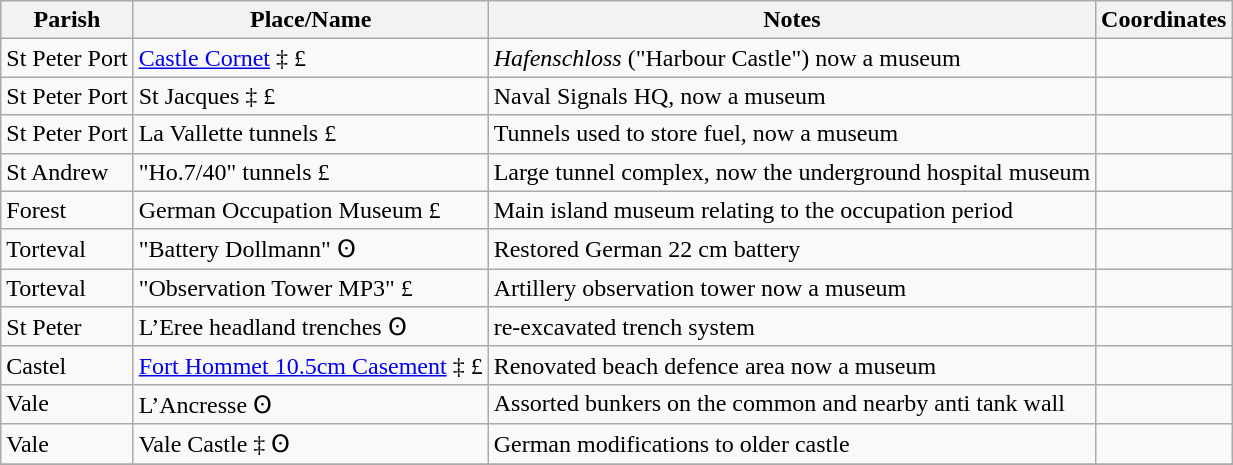<table class="wikitable sortable">
<tr>
<th>Parish</th>
<th>Place/Name</th>
<th>Notes</th>
<th>Coordinates</th>
</tr>
<tr>
<td>St Peter Port</td>
<td><a href='#'>Castle Cornet</a>   ‡ £</td>
<td><em>Hafenschloss</em> ("Harbour Castle") now a museum</td>
<td></td>
</tr>
<tr>
<td>St Peter Port</td>
<td>St Jacques   ‡ £</td>
<td>Naval Signals HQ, now a museum </td>
<td></td>
</tr>
<tr>
<td>St Peter Port</td>
<td>La Vallette tunnels   £</td>
<td>Tunnels used to store fuel, now a museum</td>
<td></td>
</tr>
<tr>
<td>St Andrew</td>
<td>"Ho.7/40" tunnels   £ </td>
<td>Large tunnel complex, now  the underground hospital museum</td>
<td></td>
</tr>
<tr>
<td>Forest</td>
<td>German Occupation Museum   £</td>
<td>Main island museum relating to the occupation period</td>
<td></td>
</tr>
<tr>
<td>Torteval</td>
<td>"Battery Dollmann"   ʘ</td>
<td>Restored German 22 cm battery</td>
<td></td>
</tr>
<tr>
<td>Torteval</td>
<td>"Observation Tower MP3"   £</td>
<td>Artillery observation tower now a museum</td>
<td></td>
</tr>
<tr>
<td>St Peter</td>
<td>L’Eree headland trenches   ʘ</td>
<td>re-excavated trench system</td>
<td></td>
</tr>
<tr>
<td>Castel</td>
<td><a href='#'>Fort Hommet 10.5cm Casement</a>   ‡ £</td>
<td>Renovated beach defence area now a museum</td>
<td></td>
</tr>
<tr>
<td>Vale</td>
<td>L’Ancresse   ʘ</td>
<td>Assorted bunkers on the common and nearby anti tank wall</td>
<td></td>
</tr>
<tr>
<td>Vale</td>
<td>Vale Castle   ‡ ʘ</td>
<td>German modifications to older castle</td>
<td></td>
</tr>
<tr>
</tr>
</table>
